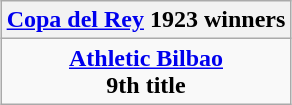<table class="wikitable" style="text-align: center; margin: 0 auto;">
<tr>
<th><a href='#'>Copa del Rey</a> 1923 winners</th>
</tr>
<tr>
<td><strong><a href='#'>Athletic Bilbao</a></strong><br><strong>9th title</strong></td>
</tr>
</table>
